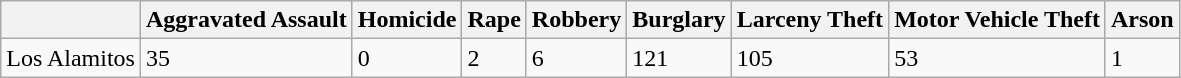<table class="wikitable">
<tr>
<th></th>
<th>Aggravated Assault</th>
<th>Homicide</th>
<th>Rape</th>
<th>Robbery</th>
<th>Burglary</th>
<th>Larceny Theft</th>
<th>Motor Vehicle Theft</th>
<th>Arson</th>
</tr>
<tr>
<td>Los Alamitos</td>
<td>35</td>
<td>0</td>
<td>2</td>
<td>6</td>
<td>121</td>
<td>105</td>
<td>53</td>
<td>1</td>
</tr>
</table>
